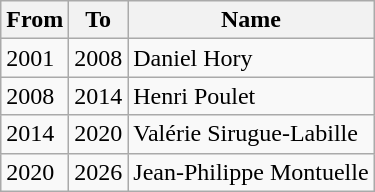<table class="wikitable">
<tr>
<th>From</th>
<th>To</th>
<th>Name</th>
</tr>
<tr>
<td>2001</td>
<td>2008</td>
<td>Daniel Hory</td>
</tr>
<tr>
<td>2008</td>
<td>2014</td>
<td>Henri Poulet</td>
</tr>
<tr>
<td>2014</td>
<td>2020</td>
<td>Valérie Sirugue-Labille</td>
</tr>
<tr>
<td>2020</td>
<td>2026</td>
<td>Jean-Philippe Montuelle</td>
</tr>
</table>
